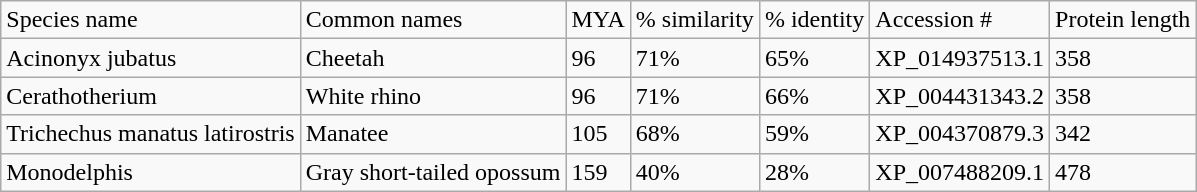<table class="wikitable">
<tr>
<td>Species name</td>
<td>Common names</td>
<td>MYA</td>
<td>% similarity</td>
<td>% identity</td>
<td>Accession #</td>
<td>Protein length</td>
</tr>
<tr>
<td>Acinonyx jubatus</td>
<td>Cheetah</td>
<td>96</td>
<td>71%</td>
<td>65%</td>
<td>XP_014937513.1</td>
<td>358</td>
</tr>
<tr>
<td>Cerathotherium</td>
<td>White rhino</td>
<td>96</td>
<td>71%</td>
<td>66%</td>
<td>XP_004431343.2</td>
<td>358</td>
</tr>
<tr>
<td>Trichechus manatus latirostris</td>
<td>Manatee</td>
<td>105</td>
<td>68%</td>
<td>59%</td>
<td>XP_004370879.3</td>
<td>342</td>
</tr>
<tr>
<td>Monodelphis</td>
<td>Gray short-tailed opossum</td>
<td>159</td>
<td>40%</td>
<td>28%</td>
<td>XP_007488209.1</td>
<td>478</td>
</tr>
</table>
